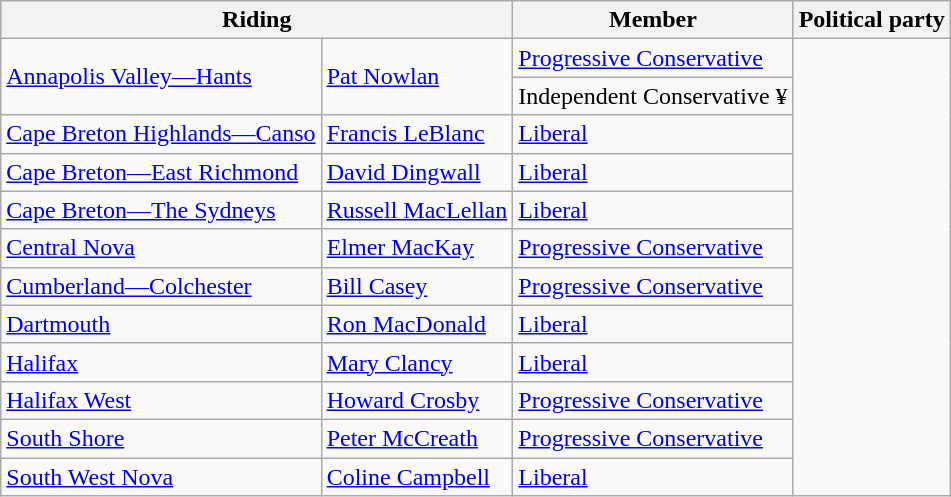<table class=wikitable>
<tr>
<th colspan="2">Riding</th>
<th>Member</th>
<th>Political party</th>
</tr>
<tr>
<td rowspan="2"><a href='#'>Annapolis Valley—Hants</a></td>
<td rowspan="2"><a href='#'>Pat Nowlan</a></td>
<td><a href='#'>Progressive Conservative</a></td>
</tr>
<tr>
<td>Independent Conservative ¥</td>
</tr>
<tr>
<td><a href='#'>Cape Breton Highlands—Canso</a></td>
<td><a href='#'>Francis LeBlanc</a></td>
<td><a href='#'>Liberal</a></td>
</tr>
<tr>
<td><a href='#'>Cape Breton—East Richmond</a></td>
<td><a href='#'>David Dingwall</a></td>
<td><a href='#'>Liberal</a></td>
</tr>
<tr>
<td><a href='#'>Cape Breton—The Sydneys</a></td>
<td><a href='#'>Russell MacLellan</a></td>
<td><a href='#'>Liberal</a></td>
</tr>
<tr>
<td><a href='#'>Central Nova</a></td>
<td><a href='#'>Elmer MacKay</a></td>
<td><a href='#'>Progressive Conservative</a></td>
</tr>
<tr>
<td><a href='#'>Cumberland—Colchester</a></td>
<td><a href='#'>Bill Casey</a></td>
<td><a href='#'>Progressive Conservative</a></td>
</tr>
<tr>
<td><a href='#'>Dartmouth</a></td>
<td><a href='#'>Ron MacDonald</a></td>
<td><a href='#'>Liberal</a></td>
</tr>
<tr>
<td><a href='#'>Halifax</a></td>
<td><a href='#'>Mary Clancy</a></td>
<td><a href='#'>Liberal</a></td>
</tr>
<tr>
<td><a href='#'>Halifax West</a></td>
<td><a href='#'>Howard Crosby</a></td>
<td><a href='#'>Progressive Conservative</a></td>
</tr>
<tr>
<td><a href='#'>South Shore</a></td>
<td><a href='#'>Peter McCreath</a></td>
<td><a href='#'>Progressive Conservative</a></td>
</tr>
<tr>
<td><a href='#'>South West Nova</a></td>
<td><a href='#'>Coline Campbell</a></td>
<td><a href='#'>Liberal</a></td>
</tr>
</table>
